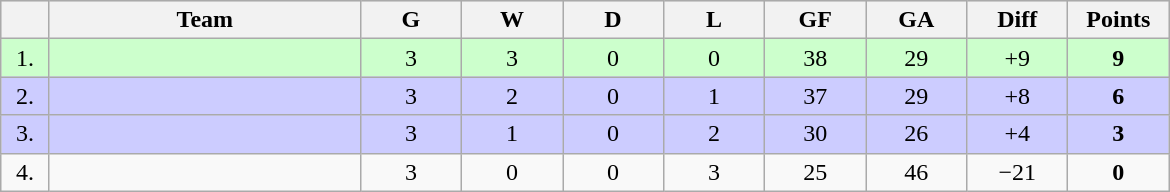<table class=wikitable style="text-align:center">
<tr bgcolor="#DCDCDC">
<th width="25"></th>
<th width="200">Team</th>
<th width="60">G</th>
<th width="60">W</th>
<th width="60">D</th>
<th width="60">L</th>
<th width="60">GF</th>
<th width="60">GA</th>
<th width="60">Diff</th>
<th width="60">Points</th>
</tr>
<tr bgcolor=ccffcc>
<td>1.</td>
<td align=left></td>
<td>3</td>
<td>3</td>
<td>0</td>
<td>0</td>
<td>38</td>
<td>29</td>
<td>+9</td>
<td><strong>9</strong></td>
</tr>
<tr bgcolor=ccccff>
<td>2.</td>
<td align=left></td>
<td>3</td>
<td>2</td>
<td>0</td>
<td>1</td>
<td>37</td>
<td>29</td>
<td>+8</td>
<td><strong>6</strong></td>
</tr>
<tr bgcolor=ccccff>
<td>3.</td>
<td align=left></td>
<td>3</td>
<td>1</td>
<td>0</td>
<td>2</td>
<td>30</td>
<td>26</td>
<td>+4</td>
<td><strong>3</strong></td>
</tr>
<tr>
<td>4.</td>
<td align=left></td>
<td>3</td>
<td>0</td>
<td>0</td>
<td>3</td>
<td>25</td>
<td>46</td>
<td>−21</td>
<td><strong>0</strong></td>
</tr>
</table>
